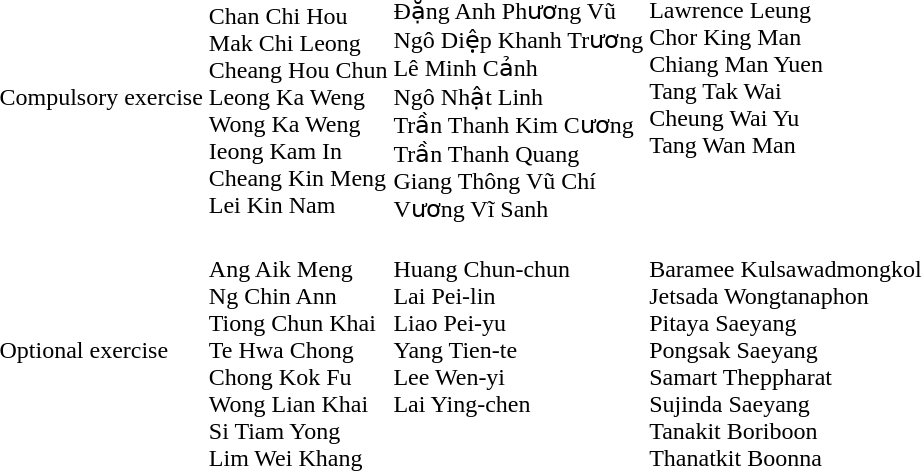<table>
<tr>
<td>Compulsory exercise</td>
<td><br>Chan Chi Hou<br>Mak Chi Leong<br>Cheang Hou Chun<br>Leong Ka Weng<br>Wong Ka Weng<br>Ieong Kam In<br>Cheang Kin Meng<br>Lei Kin Nam</td>
<td><br>Đặng Anh Phương Vũ<br>Ngô Diệp Khanh Trương<br>Lê Minh Cảnh<br>Ngô Nhật Linh<br>Trần Thanh Kim Cương<br>Trần Thanh Quang<br>Giang Thông Vũ Chí<br>Vương Vĩ Sanh</td>
<td valign=top><br>Lawrence Leung<br>Chor King Man<br>Chiang Man Yuen<br>Tang Tak Wai<br>Cheung Wai Yu<br>Tang Wan Man</td>
</tr>
<tr>
<td>Optional exercise</td>
<td><br>Ang Aik Meng<br>Ng Chin Ann<br>Tiong Chun Khai<br>Te Hwa Chong<br>Chong Kok Fu<br>Wong Lian Khai<br>Si Tiam Yong<br>Lim Wei Khang</td>
<td valign=top><br>Huang Chun-chun<br>Lai Pei-lin<br>Liao Pei-yu<br>Yang Tien-te<br>Lee Wen-yi<br>Lai Ying-chen</td>
<td><br>Baramee Kulsawadmongkol<br>Jetsada Wongtanaphon<br>Pitaya Saeyang<br>Pongsak Saeyang<br>Samart Theppharat<br>Sujinda Saeyang<br>Tanakit Boriboon<br>Thanatkit Boonna</td>
</tr>
</table>
